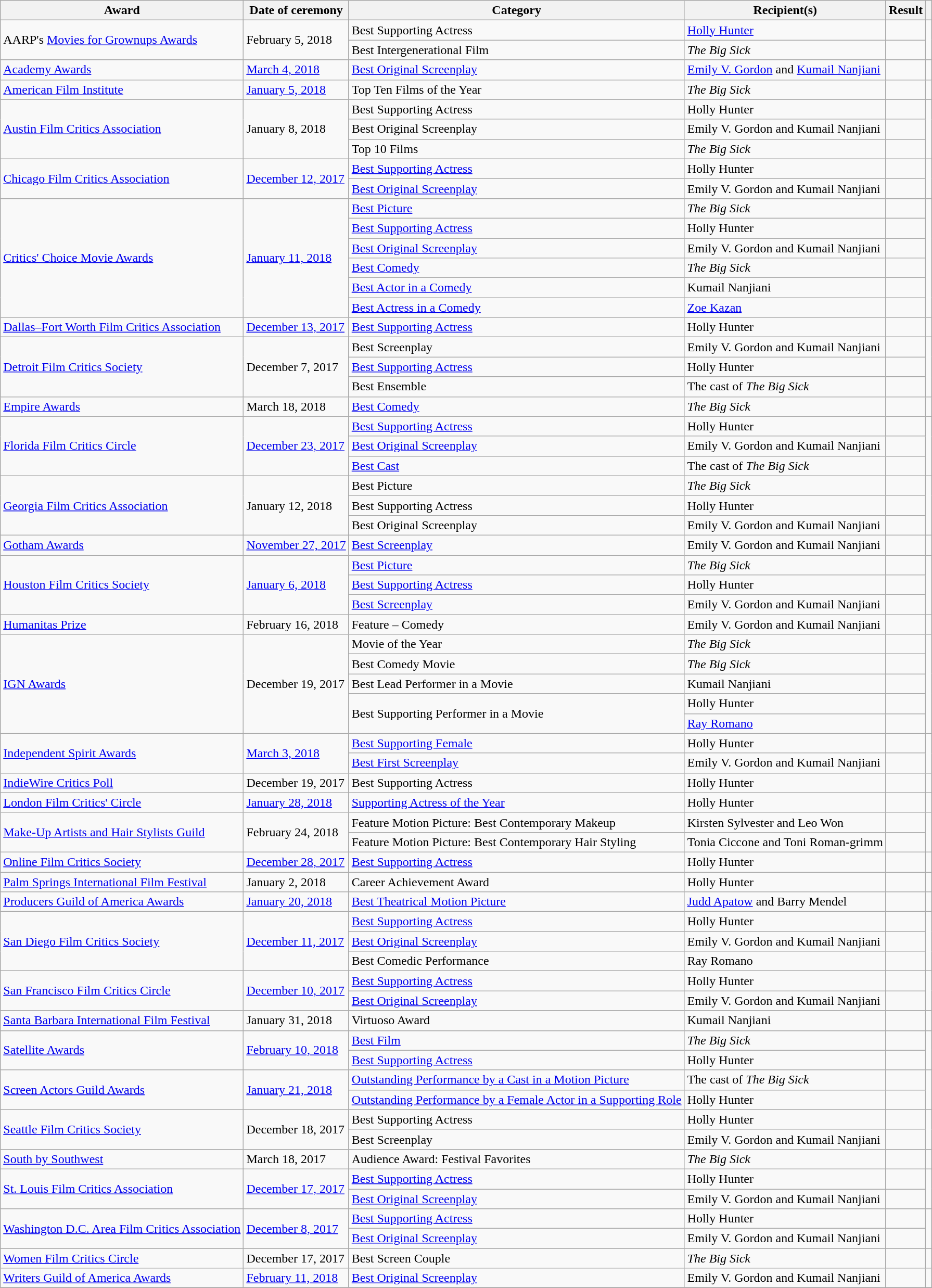<table class="wikitable plainrowheaders sortable">
<tr>
<th scope="col">Award</th>
<th scope="col">Date of ceremony</th>
<th scope="col">Category</th>
<th scope="col">Recipient(s)</th>
<th scope="col">Result</th>
<th scope="col" class="unsortable"></th>
</tr>
<tr>
<td rowspan="2">AARP's <a href='#'>Movies for Grownups Awards</a></td>
<td rowspan="2">February 5, 2018</td>
<td>Best Supporting Actress</td>
<td><a href='#'>Holly Hunter</a></td>
<td></td>
<td rowspan="2" style="text-align:center;"></td>
</tr>
<tr>
<td>Best Intergenerational Film</td>
<td><em>The Big Sick</em></td>
<td></td>
</tr>
<tr>
<td><a href='#'>Academy Awards</a></td>
<td><a href='#'>March 4, 2018</a></td>
<td><a href='#'>Best Original Screenplay</a></td>
<td><a href='#'>Emily V. Gordon</a> and <a href='#'>Kumail Nanjiani</a></td>
<td></td>
<td style="text-align:center;"></td>
</tr>
<tr>
<td><a href='#'>American Film Institute</a></td>
<td><a href='#'>January 5, 2018</a></td>
<td>Top Ten Films of the Year</td>
<td><em>The Big Sick</em></td>
<td></td>
<td style="text-align:center;"></td>
</tr>
<tr>
<td rowspan="3"><a href='#'>Austin Film Critics Association</a></td>
<td rowspan="3">January 8, 2018</td>
<td>Best Supporting Actress</td>
<td>Holly Hunter</td>
<td></td>
<td rowspan="3" style="text-align:center;"></td>
</tr>
<tr>
<td>Best Original Screenplay</td>
<td>Emily V. Gordon and Kumail Nanjiani</td>
<td></td>
</tr>
<tr>
<td>Top 10 Films</td>
<td><em>The Big Sick</em></td>
<td></td>
</tr>
<tr>
<td rowspan="2"><a href='#'>Chicago Film Critics Association</a></td>
<td rowspan="2"><a href='#'>December 12, 2017</a></td>
<td><a href='#'>Best Supporting Actress</a></td>
<td>Holly Hunter</td>
<td></td>
<td rowspan="2" style="text-align:center;"><br></td>
</tr>
<tr>
<td><a href='#'>Best Original Screenplay</a></td>
<td>Emily V. Gordon and Kumail Nanjiani</td>
<td></td>
</tr>
<tr>
<td rowspan="6"><a href='#'>Critics' Choice Movie Awards</a></td>
<td rowspan="6"><a href='#'>January 11, 2018</a></td>
<td><a href='#'>Best Picture</a></td>
<td><em>The Big Sick</em></td>
<td></td>
<td rowspan="6" style="text-align:center;"></td>
</tr>
<tr>
<td><a href='#'>Best Supporting Actress</a></td>
<td>Holly Hunter</td>
<td></td>
</tr>
<tr>
<td><a href='#'>Best Original Screenplay</a></td>
<td>Emily V. Gordon and Kumail Nanjiani</td>
<td></td>
</tr>
<tr>
<td><a href='#'>Best Comedy</a></td>
<td><em>The Big Sick</em></td>
<td></td>
</tr>
<tr>
<td><a href='#'>Best Actor in a Comedy</a></td>
<td>Kumail Nanjiani</td>
<td></td>
</tr>
<tr>
<td><a href='#'>Best Actress in a Comedy</a></td>
<td><a href='#'>Zoe Kazan</a></td>
<td></td>
</tr>
<tr>
<td><a href='#'>Dallas–Fort Worth Film Critics Association</a></td>
<td><a href='#'>December 13, 2017</a></td>
<td><a href='#'>Best Supporting Actress</a></td>
<td>Holly Hunter</td>
<td></td>
<td style="text-align:center;"></td>
</tr>
<tr>
<td rowspan="3"><a href='#'>Detroit Film Critics Society</a></td>
<td rowspan="3">December 7, 2017</td>
<td>Best Screenplay</td>
<td>Emily V. Gordon and Kumail Nanjiani</td>
<td></td>
<td rowspan="3" style="text-align:center;"></td>
</tr>
<tr>
<td><a href='#'>Best Supporting Actress</a></td>
<td>Holly Hunter</td>
<td></td>
</tr>
<tr>
<td>Best Ensemble</td>
<td>The cast of <em>The Big Sick</em></td>
<td></td>
</tr>
<tr>
<td><a href='#'>Empire Awards</a></td>
<td>March 18, 2018</td>
<td><a href='#'>Best Comedy</a></td>
<td><em>The Big Sick</em></td>
<td></td>
<td style="text-align:center;"><br></td>
</tr>
<tr>
<td rowspan="3"><a href='#'>Florida Film Critics Circle</a></td>
<td rowspan="3"><a href='#'>December 23, 2017</a></td>
<td><a href='#'>Best Supporting Actress</a></td>
<td>Holly Hunter</td>
<td></td>
<td rowspan="3" style="text-align:center;"><br></td>
</tr>
<tr>
<td><a href='#'>Best Original Screenplay</a></td>
<td>Emily V. Gordon and Kumail Nanjiani</td>
<td></td>
</tr>
<tr>
<td><a href='#'>Best Cast</a></td>
<td>The cast of <em>The Big Sick</em></td>
<td></td>
</tr>
<tr>
<td rowspan="3"><a href='#'>Georgia Film Critics Association</a></td>
<td rowspan="3">January 12, 2018</td>
<td>Best Picture</td>
<td><em>The Big Sick</em></td>
<td></td>
<td rowspan="3" style="text-align:center;"></td>
</tr>
<tr>
<td>Best Supporting Actress</td>
<td>Holly Hunter</td>
<td></td>
</tr>
<tr>
<td>Best Original Screenplay</td>
<td>Emily V. Gordon and Kumail Nanjiani</td>
<td></td>
</tr>
<tr>
<td><a href='#'>Gotham Awards</a></td>
<td><a href='#'>November 27, 2017</a></td>
<td><a href='#'>Best Screenplay</a></td>
<td>Emily V. Gordon and Kumail Nanjiani</td>
<td></td>
<td style="text-align:center;"></td>
</tr>
<tr>
<td rowspan="3"><a href='#'>Houston Film Critics Society</a></td>
<td rowspan="3"><a href='#'>January 6, 2018</a></td>
<td><a href='#'>Best Picture</a></td>
<td><em>The Big Sick</em></td>
<td></td>
<td rowspan="3" style="text-align:center;"></td>
</tr>
<tr>
<td><a href='#'>Best Supporting Actress</a></td>
<td>Holly Hunter</td>
<td></td>
</tr>
<tr>
<td><a href='#'>Best Screenplay</a></td>
<td>Emily V. Gordon and Kumail Nanjiani</td>
<td></td>
</tr>
<tr>
<td><a href='#'>Humanitas Prize</a></td>
<td>February 16, 2018</td>
<td>Feature – Comedy</td>
<td>Emily V. Gordon and Kumail Nanjiani</td>
<td></td>
<td style="text-align:center;"></td>
</tr>
<tr>
<td rowspan="5"><a href='#'>IGN Awards</a></td>
<td rowspan="5">December 19, 2017</td>
<td>Movie of the Year</td>
<td><em>The Big Sick</em></td>
<td></td>
<td rowspan="5" style="text-align:center;"></td>
</tr>
<tr>
<td>Best Comedy Movie</td>
<td><em>The Big Sick</em></td>
<td></td>
</tr>
<tr>
<td>Best Lead Performer in a Movie</td>
<td>Kumail Nanjiani</td>
<td></td>
</tr>
<tr>
<td rowspan="2">Best Supporting Performer in a Movie</td>
<td>Holly Hunter</td>
<td></td>
</tr>
<tr>
<td><a href='#'>Ray Romano</a></td>
<td></td>
</tr>
<tr>
<td rowspan="2"><a href='#'>Independent Spirit Awards</a></td>
<td rowspan="2"><a href='#'>March 3, 2018</a></td>
<td><a href='#'>Best Supporting Female</a></td>
<td>Holly Hunter</td>
<td></td>
<td rowspan="2" style="text-align:center;"></td>
</tr>
<tr>
<td><a href='#'>Best First Screenplay</a></td>
<td>Emily V. Gordon and Kumail Nanjiani</td>
<td></td>
</tr>
<tr>
<td><a href='#'>IndieWire Critics Poll</a></td>
<td>December 19, 2017</td>
<td>Best Supporting Actress</td>
<td>Holly Hunter</td>
<td></td>
<td style="text-align:center;"></td>
</tr>
<tr>
<td><a href='#'>London Film Critics' Circle</a></td>
<td><a href='#'>January 28, 2018</a></td>
<td><a href='#'>Supporting Actress of the Year</a></td>
<td>Holly Hunter</td>
<td></td>
<td style="text-align:center;"></td>
</tr>
<tr>
<td rowspan="2"><a href='#'>Make-Up Artists and Hair Stylists Guild</a></td>
<td rowspan="2">February 24, 2018</td>
<td>Feature Motion Picture: Best Contemporary Makeup</td>
<td>Kirsten Sylvester and Leo Won</td>
<td></td>
<td rowspan="2" style="text-align:center;"></td>
</tr>
<tr>
<td>Feature Motion Picture: Best Contemporary Hair Styling</td>
<td>Tonia Ciccone and Toni Roman-grimm</td>
<td></td>
</tr>
<tr>
<td><a href='#'>Online Film Critics Society</a></td>
<td><a href='#'>December 28, 2017</a></td>
<td><a href='#'>Best Supporting Actress</a></td>
<td>Holly Hunter</td>
<td></td>
<td style="text-align:center;"></td>
</tr>
<tr>
<td><a href='#'>Palm Springs International Film Festival</a></td>
<td>January 2, 2018</td>
<td>Career Achievement Award</td>
<td>Holly Hunter</td>
<td></td>
<td style="text-align:center;"></td>
</tr>
<tr>
<td><a href='#'>Producers Guild of America Awards</a></td>
<td><a href='#'>January 20, 2018</a></td>
<td><a href='#'>Best Theatrical Motion Picture</a></td>
<td><a href='#'>Judd Apatow</a> and Barry Mendel</td>
<td></td>
<td style="text-align:center;"></td>
</tr>
<tr>
<td rowspan="3"><a href='#'>San Diego Film Critics Society</a></td>
<td rowspan="3"><a href='#'>December 11, 2017</a></td>
<td><a href='#'>Best Supporting Actress</a></td>
<td>Holly Hunter</td>
<td></td>
<td rowspan="3" style="text-align:center;"><br></td>
</tr>
<tr>
<td><a href='#'>Best Original Screenplay</a></td>
<td>Emily V. Gordon and Kumail Nanjiani</td>
<td></td>
</tr>
<tr>
<td>Best Comedic Performance</td>
<td>Ray Romano</td>
<td></td>
</tr>
<tr>
<td rowspan="2"><a href='#'>San Francisco Film Critics Circle</a></td>
<td rowspan="2"><a href='#'>December 10, 2017</a></td>
<td><a href='#'>Best Supporting Actress</a></td>
<td>Holly Hunter</td>
<td></td>
<td rowspan="2" style="text-align:center;"></td>
</tr>
<tr>
<td><a href='#'>Best Original Screenplay</a></td>
<td>Emily V. Gordon and Kumail Nanjiani</td>
<td></td>
</tr>
<tr>
<td><a href='#'>Santa Barbara International Film Festival</a></td>
<td>January 31, 2018</td>
<td>Virtuoso Award</td>
<td>Kumail Nanjiani</td>
<td></td>
<td style="text-align:center;"></td>
</tr>
<tr>
<td rowspan="2"><a href='#'>Satellite Awards</a></td>
<td rowspan="2"><a href='#'>February 10, 2018</a></td>
<td><a href='#'>Best Film</a></td>
<td><em>The Big Sick</em></td>
<td></td>
<td rowspan="2" style="text-align:center;"></td>
</tr>
<tr>
<td><a href='#'>Best Supporting Actress</a></td>
<td>Holly Hunter</td>
<td></td>
</tr>
<tr>
<td rowspan="2"><a href='#'>Screen Actors Guild Awards</a></td>
<td rowspan="2"><a href='#'>January 21, 2018</a></td>
<td><a href='#'>Outstanding Performance by a Cast in a Motion Picture</a></td>
<td>The cast of <em>The Big Sick</em></td>
<td></td>
<td rowspan="2" style="text-align:center;"></td>
</tr>
<tr>
<td><a href='#'>Outstanding Performance by a Female Actor in a Supporting Role</a></td>
<td>Holly Hunter</td>
<td></td>
</tr>
<tr>
<td rowspan="2"><a href='#'>Seattle Film Critics Society</a></td>
<td rowspan="2">December 18, 2017</td>
<td>Best Supporting Actress</td>
<td>Holly Hunter</td>
<td></td>
<td rowspan="2" style="text-align:center;"></td>
</tr>
<tr>
<td>Best Screenplay</td>
<td>Emily V. Gordon and Kumail Nanjiani</td>
<td></td>
</tr>
<tr>
<td><a href='#'>South by Southwest</a></td>
<td>March 18, 2017</td>
<td>Audience Award: Festival Favorites</td>
<td><em>The Big Sick</em></td>
<td></td>
<td style="text-align:center;"></td>
</tr>
<tr>
<td rowspan="2"><a href='#'>St. Louis Film Critics Association</a></td>
<td rowspan="2"><a href='#'>December 17, 2017</a></td>
<td><a href='#'>Best Supporting Actress</a></td>
<td>Holly Hunter</td>
<td></td>
<td rowspan="2" style="text-align:center;"></td>
</tr>
<tr>
<td><a href='#'>Best Original Screenplay</a></td>
<td>Emily V. Gordon and Kumail Nanjiani</td>
<td></td>
</tr>
<tr>
<td rowspan="2"><a href='#'>Washington D.C. Area Film Critics Association</a></td>
<td rowspan="2"><a href='#'>December 8, 2017</a></td>
<td><a href='#'>Best Supporting Actress</a></td>
<td>Holly Hunter</td>
<td></td>
<td rowspan="2" style="text-align:center;"></td>
</tr>
<tr>
<td><a href='#'>Best Original Screenplay</a></td>
<td>Emily V. Gordon and Kumail Nanjiani</td>
<td></td>
</tr>
<tr>
<td><a href='#'>Women Film Critics Circle</a></td>
<td>December 17, 2017</td>
<td>Best Screen Couple</td>
<td><em>The Big Sick</em></td>
<td></td>
<td style="text-align:center;"><br></td>
</tr>
<tr>
<td><a href='#'>Writers Guild of America Awards</a></td>
<td><a href='#'>February 11, 2018</a></td>
<td><a href='#'>Best Original Screenplay</a></td>
<td>Emily V. Gordon and Kumail Nanjiani</td>
<td></td>
<td style="text-align:center;"></td>
</tr>
<tr>
</tr>
</table>
